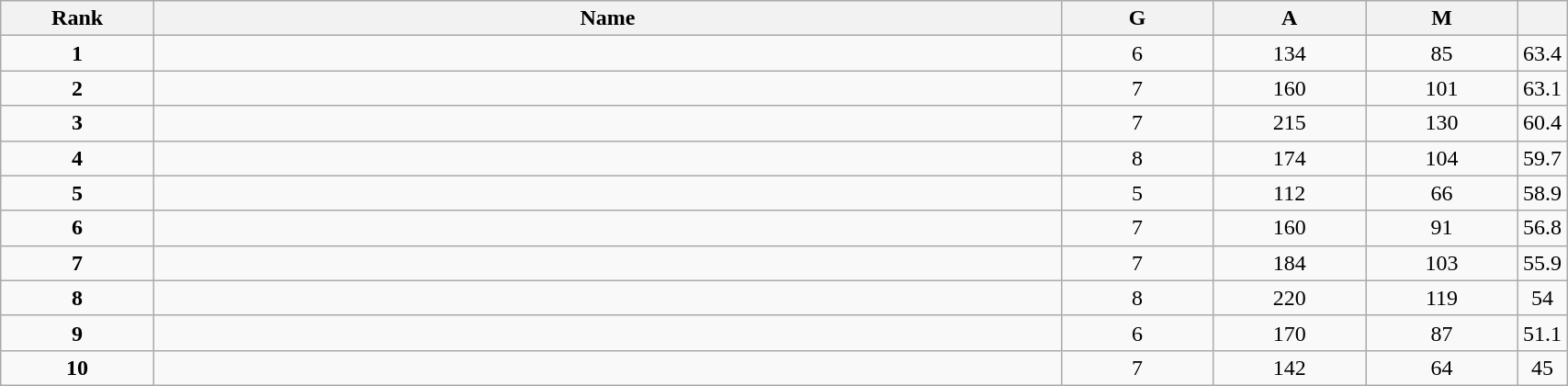<table class="wikitable" style="width:90%;">
<tr>
<th style="width:10%;">Rank</th>
<th style="width:60%;">Name</th>
<th style="width:10%;">G</th>
<th style="width:10%;">A</th>
<th style="width:10%;">M</th>
<th style="width:10%;"></th>
</tr>
<tr align=center>
<td><strong>1</strong></td>
<td align=left><strong></strong></td>
<td>6</td>
<td>134</td>
<td>85</td>
<td>63.4</td>
</tr>
<tr align=center>
<td><strong>2</strong></td>
<td align=left></td>
<td>7</td>
<td>160</td>
<td>101</td>
<td>63.1</td>
</tr>
<tr align=center>
<td><strong>3</strong></td>
<td align=left></td>
<td>7</td>
<td>215</td>
<td>130</td>
<td>60.4</td>
</tr>
<tr align=center>
<td><strong>4</strong></td>
<td align=left></td>
<td>8</td>
<td>174</td>
<td>104</td>
<td>59.7</td>
</tr>
<tr align=center>
<td><strong>5</strong></td>
<td align=left></td>
<td>5</td>
<td>112</td>
<td>66</td>
<td>58.9</td>
</tr>
<tr align=center>
<td><strong>6</strong></td>
<td align=left></td>
<td>7</td>
<td>160</td>
<td>91</td>
<td>56.8</td>
</tr>
<tr align=center>
<td><strong>7</strong></td>
<td align=left></td>
<td>7</td>
<td>184</td>
<td>103</td>
<td>55.9</td>
</tr>
<tr align=center>
<td><strong>8</strong></td>
<td align=left></td>
<td>8</td>
<td>220</td>
<td>119</td>
<td>54</td>
</tr>
<tr align=center>
<td><strong>9</strong></td>
<td align=left></td>
<td>6</td>
<td>170</td>
<td>87</td>
<td>51.1</td>
</tr>
<tr align=center>
<td><strong>10</strong></td>
<td align=left></td>
<td>7</td>
<td>142</td>
<td>64</td>
<td>45</td>
</tr>
</table>
